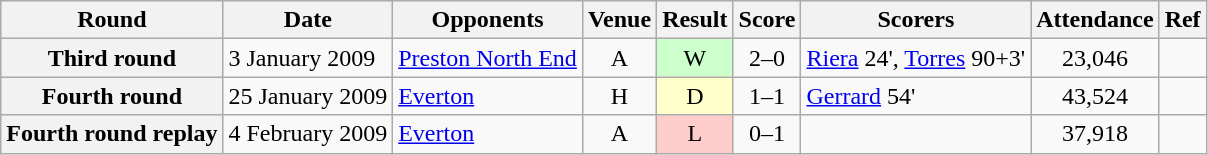<table class="sortable wikitable plainrowheaders" style="text-align:center">
<tr>
<th scope="col">Round</th>
<th scope="col">Date</th>
<th scope="col">Opponents</th>
<th scope="col">Venue</th>
<th scope="col">Result</th>
<th scope="col">Score</th>
<th scope="col">Scorers</th>
<th scope="col">Attendance</th>
<th scope="col" class="unsortable">Ref</th>
</tr>
<tr>
<th scope=row>Third round</th>
<td align=left>3 January 2009</td>
<td align=left><a href='#'>Preston North End</a></td>
<td>A</td>
<td style="background:#cfc">W</td>
<td>2–0</td>
<td align=left><a href='#'>Riera</a> 24', <a href='#'>Torres</a> 90+3'</td>
<td>23,046</td>
<td align=center></td>
</tr>
<tr>
<th scope=row>Fourth round</th>
<td align=left>25 January 2009</td>
<td align=left><a href='#'>Everton</a></td>
<td>H</td>
<td style="background:#ffc">D</td>
<td>1–1</td>
<td align=left><a href='#'>Gerrard</a> 54'</td>
<td align=center>43,524</td>
<td align=center></td>
</tr>
<tr>
<th scope=row>Fourth round replay</th>
<td align=left>4 February 2009</td>
<td align=left><a href='#'>Everton</a></td>
<td>A</td>
<td style="background:#fcc">L</td>
<td>0–1 </td>
<td></td>
<td>37,918</td>
<td align=center></td>
</tr>
</table>
